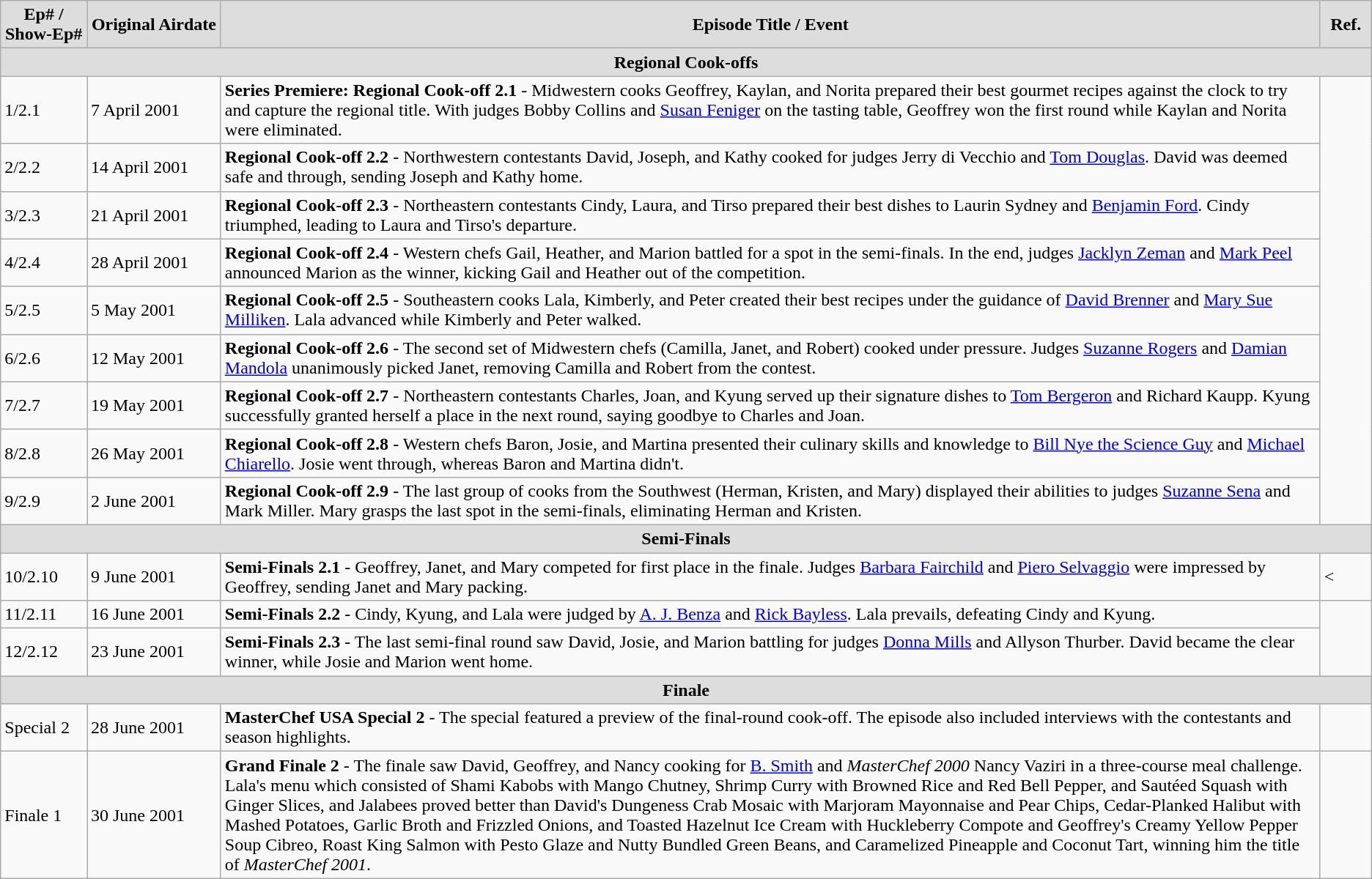<table class="wikitable">
<tr>
<th style="background:#ddd; width:2%;">Ep# / Show-Ep#</th>
<th style="background:#ddd; width:5%;">Original Airdate</th>
<th style="background:#ddd; width:42%;">Episode Title / Event</th>
<th style="background:#ddd; width:1%;">Ref.</th>
</tr>
<tr>
<th colspan="4" style="background:#ddd;">Regional Cook-offs</th>
</tr>
<tr>
<td>1/2.1</td>
<td>7 April 2001</td>
<td><strong>Series Premiere: Regional Cook-off 2.1</strong> - Midwestern cooks Geoffrey, Kaylan, and Norita prepared their best gourmet recipes against the clock to try and capture the regional title. With judges Bobby Collins and <a href='#'>Susan Feniger</a> on the tasting table, Geoffrey won the first round while Kaylan and Norita were eliminated.</td>
<td rowspan="9"></td>
</tr>
<tr>
<td>2/2.2</td>
<td>14 April 2001</td>
<td><strong>Regional Cook-off 2.2</strong> - Northwestern contestants David, Joseph, and Kathy cooked for judges Jerry di Vecchio and <a href='#'>Tom Douglas</a>. David was deemed safe and through, sending Joseph and Kathy home.</td>
</tr>
<tr>
<td>3/2.3</td>
<td>21 April 2001</td>
<td><strong>Regional Cook-off 2.3</strong> - Northeastern contestants Cindy, Laura, and Tirso prepared their best dishes to Laurin Sydney and <a href='#'>Benjamin Ford</a>. Cindy triumphed, leading to Laura and Tirso's departure.</td>
</tr>
<tr>
<td>4/2.4</td>
<td>28 April 2001</td>
<td><strong>Regional Cook-off 2.4</strong> - Western chefs Gail, Heather, and Marion battled for a spot in the semi-finals. In the end, judges <a href='#'>Jacklyn Zeman</a> and <a href='#'>Mark Peel</a> announced Marion as the winner, kicking Gail and Heather out of the competition.</td>
</tr>
<tr>
<td>5/2.5</td>
<td>5 May 2001</td>
<td><strong>Regional Cook-off 2.5</strong> - Southeastern cooks Lala, Kimberly, and Peter created their best recipes under the guidance of <a href='#'>David Brenner</a> and <a href='#'>Mary Sue Milliken</a>. Lala advanced while Kimberly and Peter walked.</td>
</tr>
<tr>
<td>6/2.6</td>
<td>12 May 2001</td>
<td><strong>Regional Cook-off 2.6</strong> - The second set of Midwestern chefs (Camilla, Janet, and Robert) cooked under pressure. Judges <a href='#'>Suzanne Rogers</a> and <a href='#'>Damian Mandola</a> unanimously picked Janet, removing Camilla and Robert from the contest.</td>
</tr>
<tr>
<td>7/2.7</td>
<td>19 May 2001</td>
<td><strong>Regional Cook-off 2.7</strong> - Northeastern contestants Charles, Joan, and Kyung served up their signature dishes to <a href='#'>Tom Bergeron</a> and Richard Kaupp. Kyung successfully granted herself a place in the next round, saying goodbye to Charles and Joan.</td>
</tr>
<tr>
<td>8/2.8</td>
<td>26 May 2001</td>
<td><strong>Regional Cook-off 2.8</strong> - Western chefs Baron, Josie, and Martina presented their culinary skills and knowledge to <a href='#'>Bill Nye the Science Guy</a> and <a href='#'>Michael Chiarello</a>. Josie went through, whereas Baron and Martina didn't.</td>
</tr>
<tr>
<td>9/2.9</td>
<td>2 June 2001</td>
<td><strong>Regional Cook-off 2.9</strong> - The last group of cooks from the Southwest (Herman, Kristen, and Mary) displayed their abilities to judges <a href='#'>Suzanne Sena</a> and Mark Miller. Mary grasps the last spot in the semi-finals, eliminating Herman and Kristen.</td>
</tr>
<tr>
<th colspan="4" style="background:#ddd;">Semi-Finals</th>
</tr>
<tr>
<td>10/2.10</td>
<td>9 June 2001</td>
<td><strong>Semi-Finals 2.1</strong> - Geoffrey, Janet, and Mary competed for first place in the finale. Judges <a href='#'>Barbara Fairchild</a> and <a href='#'>Piero Selvaggio</a> were impressed by Geoffrey, sending Janet and Mary packing.</td>
<td><</td>
</tr>
<tr>
<td>11/2.11</td>
<td>16 June 2001</td>
<td><strong>Semi-Finals 2.2</strong> - Cindy, Kyung, and Lala were judged by <a href='#'>A. J. Benza</a> and <a href='#'>Rick Bayless</a>. Lala prevails, defeating Cindy and Kyung.</td>
<td rowspan="2"></td>
</tr>
<tr>
<td>12/2.12</td>
<td>23 June 2001</td>
<td><strong>Semi-Finals 2.3</strong> - The last semi-final round saw David, Josie, and Marion battling for judges <a href='#'>Donna Mills</a> and Allyson Thurber. David became the clear winner, while Josie and Marion went home.</td>
</tr>
<tr>
<th colspan="4" style="background:#ddd;">Finale</th>
</tr>
<tr>
<td>Special 2</td>
<td>28 June 2001</td>
<td><strong>MasterChef USA Special 2</strong> - The special featured a preview of the final-round cook-off. The episode also included interviews with the contestants and season highlights.</td>
<td></td>
</tr>
<tr>
<td>Finale 1</td>
<td>30 June 2001</td>
<td><strong>Grand Finale 2</strong> - The finale saw David, Geoffrey, and Nancy cooking for <a href='#'>B. Smith</a> and <em>MasterChef 2000</em> Nancy Vaziri in a three-course meal challenge. Lala's menu which consisted of Shami Kabobs with Mango Chutney, Shrimp Curry with Browned Rice and Red Bell Pepper, and Sautéed Squash with Ginger Slices, and Jalabees proved better than David's Dungeness Crab Mosaic with Marjoram Mayonnaise and Pear Chips, Cedar-Planked Halibut with Mashed Potatoes, Garlic Broth and Frizzled Onions, and Toasted Hazelnut Ice Cream with Huckleberry Compote and Geoffrey's Creamy Yellow Pepper Soup Cibreo, Roast King Salmon with Pesto Glaze and Nutty Bundled Green Beans, and Caramelized Pineapple and Coconut Tart, winning him the title of <em>MasterChef 2001</em>.</td>
<td></td>
</tr>
</table>
